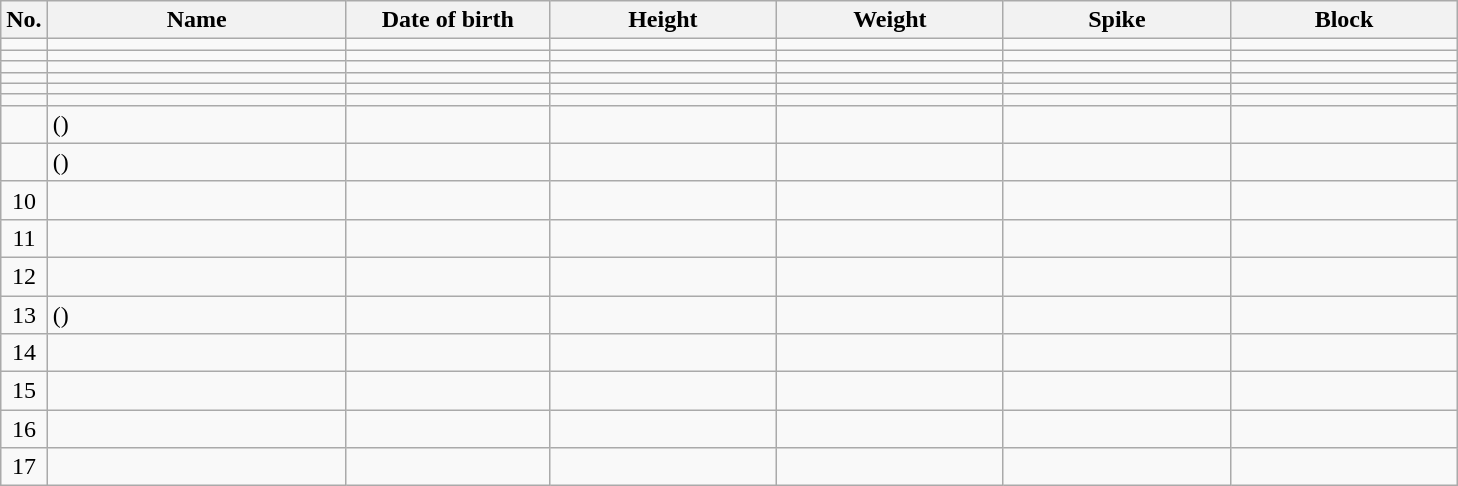<table class="wikitable sortable" style="font-size:100%; text-align:center;">
<tr>
<th>No.</th>
<th style="width:12em">Name</th>
<th style="width:8em">Date of birth</th>
<th style="width:9em">Height</th>
<th style="width:9em">Weight</th>
<th style="width:9em">Spike</th>
<th style="width:9em">Block</th>
</tr>
<tr>
<td></td>
<td align=left> </td>
<td align=right></td>
<td></td>
<td></td>
<td></td>
<td></td>
</tr>
<tr>
<td></td>
<td align=left> </td>
<td align=right></td>
<td></td>
<td></td>
<td></td>
<td></td>
</tr>
<tr>
<td></td>
<td align=left> </td>
<td align=right></td>
<td></td>
<td></td>
<td></td>
<td></td>
</tr>
<tr>
<td></td>
<td align=left> </td>
<td align=right></td>
<td></td>
<td></td>
<td></td>
<td></td>
</tr>
<tr>
<td></td>
<td align=left> </td>
<td align=right></td>
<td></td>
<td></td>
<td></td>
<td></td>
</tr>
<tr>
<td></td>
<td align=left> </td>
<td align=right></td>
<td></td>
<td></td>
<td></td>
<td></td>
</tr>
<tr>
<td></td>
<td align=left>  ()</td>
<td align=right></td>
<td></td>
<td></td>
<td></td>
<td></td>
</tr>
<tr>
<td></td>
<td align=left>  ()</td>
<td align=right></td>
<td></td>
<td></td>
<td></td>
<td></td>
</tr>
<tr>
<td>10</td>
<td align=left> </td>
<td align=right></td>
<td></td>
<td></td>
<td></td>
<td></td>
</tr>
<tr>
<td>11</td>
<td align=left> </td>
<td align=right></td>
<td></td>
<td></td>
<td></td>
<td></td>
</tr>
<tr>
<td>12</td>
<td align=left> </td>
<td align=right></td>
<td></td>
<td></td>
<td></td>
<td></td>
</tr>
<tr>
<td>13</td>
<td align=left>  ()</td>
<td align=right></td>
<td></td>
<td></td>
<td></td>
<td></td>
</tr>
<tr>
<td>14</td>
<td align=left> </td>
<td align=right></td>
<td></td>
<td></td>
<td></td>
<td></td>
</tr>
<tr>
<td>15</td>
<td align=left> </td>
<td align=right></td>
<td></td>
<td></td>
<td></td>
<td></td>
</tr>
<tr>
<td>16</td>
<td align=left> </td>
<td align=right></td>
<td></td>
<td></td>
<td></td>
<td></td>
</tr>
<tr>
<td>17</td>
<td align=left> </td>
<td align=right></td>
<td></td>
<td></td>
<td></td>
<td></td>
</tr>
</table>
